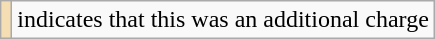<table class="wikitable">
<tr>
<td bgcolor=wheat></td>
<td>indicates that this was an additional charge</td>
</tr>
</table>
